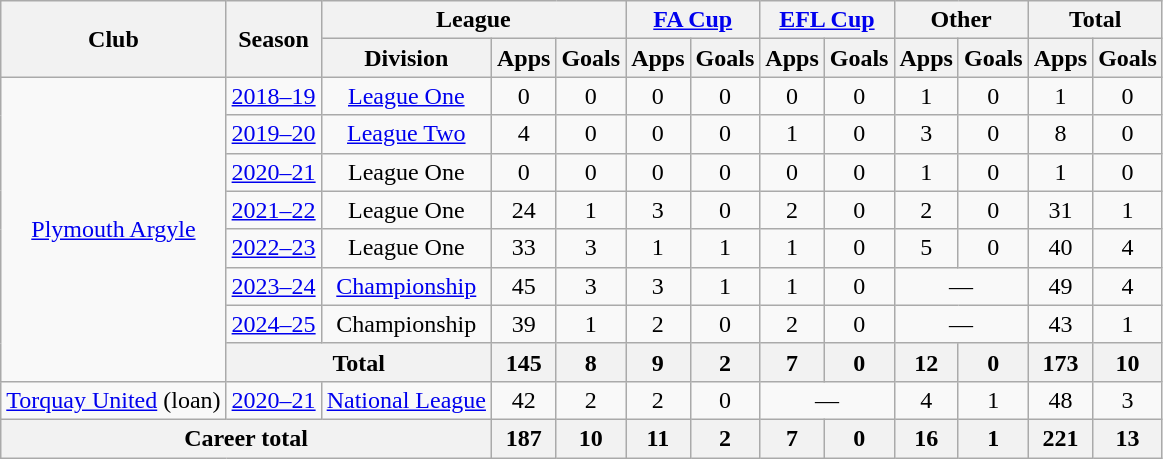<table class="wikitable" style="text-align:center">
<tr>
<th rowspan="2">Club</th>
<th rowspan="2">Season</th>
<th colspan="3">League</th>
<th colspan="2"><a href='#'>FA Cup</a></th>
<th colspan="2"><a href='#'>EFL Cup</a></th>
<th colspan="2">Other</th>
<th colspan="2">Total</th>
</tr>
<tr>
<th>Division</th>
<th>Apps</th>
<th>Goals</th>
<th>Apps</th>
<th>Goals</th>
<th>Apps</th>
<th>Goals</th>
<th>Apps</th>
<th>Goals</th>
<th>Apps</th>
<th>Goals</th>
</tr>
<tr>
<td rowspan="8"><a href='#'>Plymouth Argyle</a></td>
<td><a href='#'>2018–19</a></td>
<td><a href='#'>League One</a></td>
<td>0</td>
<td>0</td>
<td>0</td>
<td>0</td>
<td>0</td>
<td>0</td>
<td>1</td>
<td>0</td>
<td>1</td>
<td>0</td>
</tr>
<tr>
<td><a href='#'>2019–20</a></td>
<td><a href='#'>League Two</a></td>
<td>4</td>
<td>0</td>
<td>0</td>
<td>0</td>
<td>1</td>
<td>0</td>
<td>3</td>
<td>0</td>
<td>8</td>
<td>0</td>
</tr>
<tr>
<td><a href='#'>2020–21</a></td>
<td>League One</td>
<td>0</td>
<td>0</td>
<td>0</td>
<td>0</td>
<td>0</td>
<td>0</td>
<td>1</td>
<td>0</td>
<td>1</td>
<td>0</td>
</tr>
<tr>
<td><a href='#'>2021–22</a></td>
<td>League One</td>
<td>24</td>
<td>1</td>
<td>3</td>
<td>0</td>
<td>2</td>
<td>0</td>
<td>2</td>
<td>0</td>
<td>31</td>
<td>1</td>
</tr>
<tr>
<td><a href='#'>2022–23</a></td>
<td>League One</td>
<td>33</td>
<td>3</td>
<td>1</td>
<td>1</td>
<td>1</td>
<td>0</td>
<td>5</td>
<td>0</td>
<td>40</td>
<td>4</td>
</tr>
<tr>
<td><a href='#'>2023–24</a></td>
<td><a href='#'>Championship</a></td>
<td>45</td>
<td>3</td>
<td>3</td>
<td>1</td>
<td>1</td>
<td>0</td>
<td colspan="2">—</td>
<td>49</td>
<td>4</td>
</tr>
<tr>
<td><a href='#'>2024–25</a></td>
<td>Championship</td>
<td>39</td>
<td>1</td>
<td>2</td>
<td>0</td>
<td>2</td>
<td>0</td>
<td colspan="2">—</td>
<td>43</td>
<td>1</td>
</tr>
<tr>
<th colspan="2">Total</th>
<th>145</th>
<th>8</th>
<th>9</th>
<th>2</th>
<th>7</th>
<th>0</th>
<th>12</th>
<th>0</th>
<th>173</th>
<th>10</th>
</tr>
<tr>
<td><a href='#'>Torquay United</a> (loan)</td>
<td><a href='#'>2020–21</a></td>
<td><a href='#'>National League</a></td>
<td>42</td>
<td>2</td>
<td>2</td>
<td>0</td>
<td colspan=2>—</td>
<td>4</td>
<td>1</td>
<td>48</td>
<td>3</td>
</tr>
<tr>
<th colspan="3">Career total</th>
<th>187</th>
<th>10</th>
<th>11</th>
<th>2</th>
<th>7</th>
<th>0</th>
<th>16</th>
<th>1</th>
<th>221</th>
<th>13</th>
</tr>
</table>
